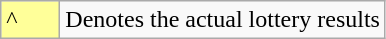<table class="wikitable">
<tr>
<td style="background:#ff9; border:1px solid #aaa; width:2em;">^</td>
<td>Denotes the actual lottery results</td>
</tr>
</table>
